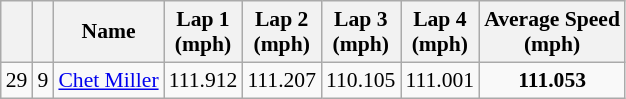<table class="wikitable" style="font-size: 90%;">
<tr align="center">
<th></th>
<th></th>
<th>Name</th>
<th>Lap 1<br>(mph)</th>
<th>Lap 2<br>(mph)</th>
<th>Lap 3<br>(mph)</th>
<th>Lap 4<br>(mph)</th>
<th>Average Speed<br>(mph)</th>
</tr>
<tr>
<td>29</td>
<td>9</td>
<td> <a href='#'>Chet Miller</a></td>
<td>111.912</td>
<td>111.207</td>
<td>110.105</td>
<td>111.001</td>
<td align=center><strong>111.053</strong></td>
</tr>
</table>
